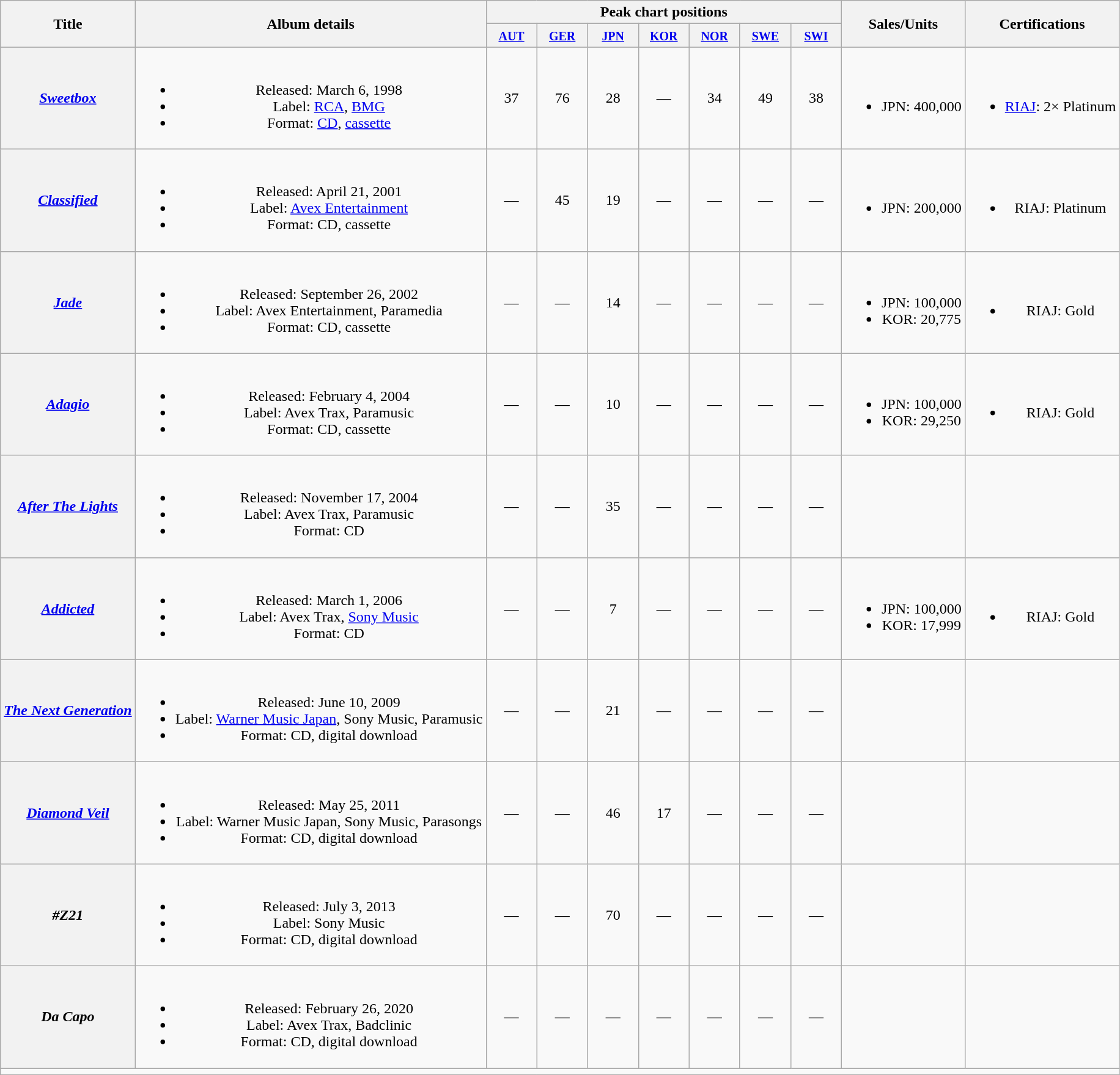<table class="wikitable plainrowheaders" style="text-align:center;">
<tr>
<th rowspan="2" scope="col">Title</th>
<th rowspan="2" scope="col">Album details</th>
<th colspan="7">Peak chart positions</th>
<th rowspan="2" scope="col">Sales/Units</th>
<th rowspan="2">Certifications</th>
</tr>
<tr>
<th style="width:3em;"><small><a href='#'>AUT</a></small><br></th>
<th style="width:3em;"><small><a href='#'>GER</a></small><br></th>
<th style="width:3em;"><small><a href='#'>JPN</a></small><br></th>
<th style="width:3em;"><small><a href='#'>KOR</a></small><br></th>
<th style="width:3em;"><small><a href='#'>NOR</a></small><br></th>
<th style="width:3em;"><small><a href='#'>SWE</a></small><br></th>
<th style="width:3em;"><small><a href='#'>SWI</a></small><br></th>
</tr>
<tr>
<th scope="row"><em><a href='#'>Sweetbox</a></em></th>
<td><br><ul><li>Released: March 6, 1998 </li><li>Label: <a href='#'>RCA</a>, <a href='#'>BMG</a></li><li>Format: <a href='#'>CD</a>, <a href='#'>cassette</a></li></ul></td>
<td>37</td>
<td>76</td>
<td>28</td>
<td>—</td>
<td>34</td>
<td>49</td>
<td>38</td>
<td><br><ul><li>JPN: 400,000</li></ul></td>
<td><br><ul><li><a href='#'>RIAJ</a>: 2× Platinum</li></ul></td>
</tr>
<tr>
<th scope="row"><em><a href='#'>Classified</a></em></th>
<td><br><ul><li>Released: April 21, 2001 </li><li>Label: <a href='#'>Avex Entertainment</a></li><li>Format: CD, cassette</li></ul></td>
<td>—</td>
<td>45</td>
<td>19</td>
<td>—</td>
<td>—</td>
<td>—</td>
<td>—</td>
<td><br><ul><li>JPN: 200,000</li></ul></td>
<td><br><ul><li>RIAJ: Platinum</li></ul></td>
</tr>
<tr>
<th scope="row"><em><a href='#'>Jade</a></em></th>
<td><br><ul><li>Released: September 26, 2002 </li><li>Label: Avex Entertainment, Paramedia</li><li>Format: CD, cassette</li></ul></td>
<td>—</td>
<td>—</td>
<td>14</td>
<td>—</td>
<td>—</td>
<td>—</td>
<td>—</td>
<td><br><ul><li>JPN: 100,000</li><li>KOR: 20,775</li></ul></td>
<td><br><ul><li>RIAJ: Gold</li></ul></td>
</tr>
<tr>
<th scope="row"><em><a href='#'>Adagio</a></em></th>
<td><br><ul><li>Released: February 4, 2004 </li><li>Label: Avex Trax, Paramusic</li><li>Format: CD, cassette</li></ul></td>
<td>—</td>
<td>—</td>
<td>10</td>
<td>—</td>
<td>—</td>
<td>—</td>
<td>—</td>
<td><br><ul><li>JPN: 100,000</li><li>KOR: 29,250</li></ul></td>
<td><br><ul><li>RIAJ: Gold</li></ul></td>
</tr>
<tr>
<th scope="row"><em><a href='#'>After The Lights</a></em></th>
<td><br><ul><li>Released: November 17, 2004 </li><li>Label: Avex Trax, Paramusic</li><li>Format: CD</li></ul></td>
<td>—</td>
<td>—</td>
<td>35</td>
<td>—</td>
<td>—</td>
<td>—</td>
<td>—</td>
<td></td>
<td></td>
</tr>
<tr>
<th scope="row"><em><a href='#'>Addicted</a></em></th>
<td><br><ul><li>Released: March 1, 2006 </li><li>Label: Avex Trax, <a href='#'>Sony Music</a></li><li>Format: CD</li></ul></td>
<td>—</td>
<td>—</td>
<td>7</td>
<td>—</td>
<td>—</td>
<td>—</td>
<td>—</td>
<td><br><ul><li>JPN: 100,000</li><li>KOR: 17,999</li></ul></td>
<td><br><ul><li>RIAJ: Gold</li></ul></td>
</tr>
<tr>
<th scope="row"><em><a href='#'>The Next Generation</a></em></th>
<td><br><ul><li>Released: June 10, 2009 </li><li>Label: <a href='#'>Warner Music Japan</a>, Sony Music, Paramusic</li><li>Format: CD, digital download</li></ul></td>
<td>—</td>
<td>—</td>
<td>21</td>
<td>—</td>
<td>—</td>
<td>—</td>
<td>—</td>
<td></td>
<td></td>
</tr>
<tr>
<th scope="row"><em><a href='#'>Diamond Veil</a></em></th>
<td><br><ul><li>Released: May 25, 2011 </li><li>Label: Warner Music Japan, Sony Music, Parasongs</li><li>Format: CD, digital download</li></ul></td>
<td>—</td>
<td>—</td>
<td>46</td>
<td>17</td>
<td>—</td>
<td>—</td>
<td>—</td>
<td></td>
<td></td>
</tr>
<tr>
<th scope="row"><em>#Z21</em></th>
<td><br><ul><li>Released: July 3, 2013 </li><li>Label: Sony Music</li><li>Format: CD, digital download</li></ul></td>
<td>—</td>
<td>—</td>
<td>70</td>
<td>—</td>
<td>—</td>
<td>—</td>
<td>—</td>
<td></td>
<td></td>
</tr>
<tr>
<th scope="row"><em>Da Capo</em></th>
<td><br><ul><li>Released: February 26, 2020 </li><li>Label: Avex Trax, Badclinic</li><li>Format: CD, digital download</li></ul></td>
<td>—</td>
<td>—</td>
<td>—</td>
<td>—</td>
<td>—</td>
<td>—</td>
<td>—</td>
<td></td>
<td></td>
</tr>
<tr>
<td colspan="11"></td>
</tr>
<tr>
</tr>
</table>
